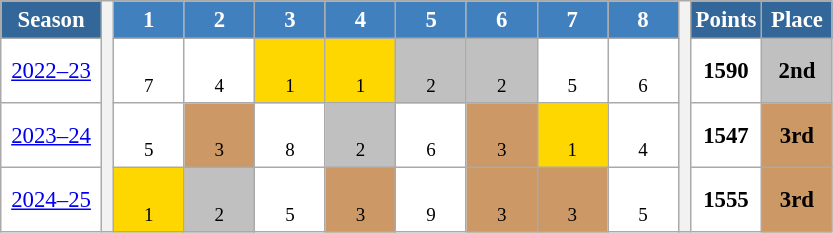<table class="wikitable" style="font-size:95%; text-align:center; border:grey solid 1px; border-collapse:collapse; background:#ffffff;">
<tr>
<th style="background-color:#369; color:white; width:60px">Season</th>
<th rowspan="4" width="1px"></th>
<th style="background-color:#4180be; color:white; width:40px">1</th>
<th style="background-color:#4180be; color:white; width:40px">2</th>
<th style="background-color:#4180be; color:white; width:40px">3</th>
<th style="background-color:#4180be; color:white; width:40px">4</th>
<th style="background-color:#4180be; color:white; width:40px">5</th>
<th style="background-color:#4180be; color:white; width:40px">6</th>
<th style="background-color:#4180be; color:white; width:40px">7</th>
<th style="background-color:#4180be; color:white; width:40px">8</th>
<th rowspan="4" width="1px"></th>
<th style="background-color:#369; color:white; width:40px">Points</th>
<th style="background-color:#369; color:white; width:40px">Place</th>
</tr>
<tr>
<td><a href='#'>2022–23</a></td>
<td><br><small>7</small></td>
<td><br><small>4</small></td>
<td style="background:gold"><br><small>1</small></td>
<td style="background:gold"><br><small>1</small></td>
<td style="background:silver"><br><small>2</small></td>
<td style="background:silver"><br><small>2</small></td>
<td><br><small>5</small></td>
<td><br><small>6</small></td>
<td><strong>1590</strong></td>
<td style="background:silver"><strong>2nd</strong></td>
</tr>
<tr>
<td><a href='#'>2023–24</a></td>
<td><br><small>5</small></td>
<td style="background:#CC9966"><br><small>3</small></td>
<td><br><small>8</small></td>
<td style="background:silver"><br><small>2</small></td>
<td><br><small>6</small></td>
<td style="background:#CC9966"><br><small>3</small></td>
<td style="background:gold"><br><small>1</small></td>
<td><br><small>4</small></td>
<td><strong>1547</strong></td>
<td style="background:#CC9966"><strong>3rd</strong></td>
</tr>
<tr>
<td><a href='#'>2024–25</a></td>
<td style="background:gold"><br><small>1</small></td>
<td style="background:silver"><br><small>2</small></td>
<td><br><small>5</small></td>
<td style="background:#CC9966"><br><small>3</small></td>
<td><br><small>9</small></td>
<td style="background:#CC9966"><br><small>3</small></td>
<td style="background:#CC9966"><br><small>3</small></td>
<td><br><small>5</small></td>
<td><strong>1555</strong></td>
<td style="background:#CC9966"><strong>3rd</strong></td>
</tr>
</table>
